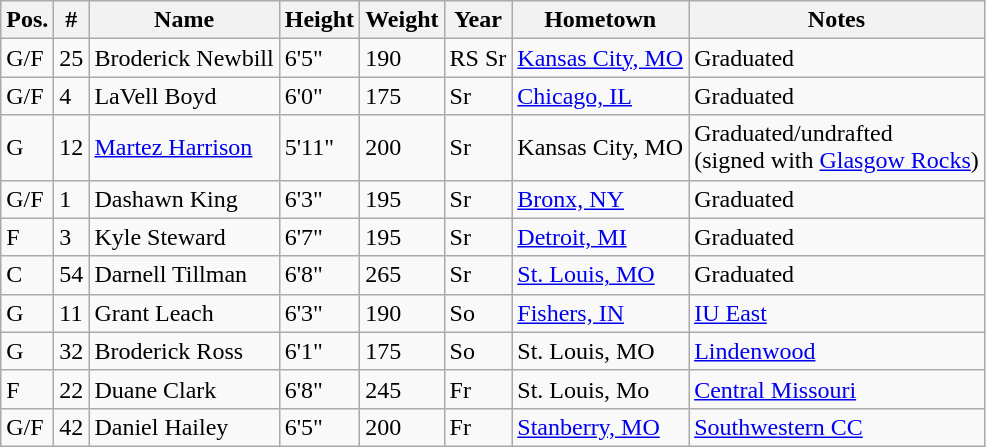<table class="wikitable sortable" border="1">
<tr>
<th>Pos.</th>
<th>#</th>
<th>Name</th>
<th>Height</th>
<th>Weight</th>
<th>Year</th>
<th>Hometown</th>
<th class="unsortable">Notes</th>
</tr>
<tr>
<td>G/F</td>
<td>25</td>
<td>Broderick Newbill</td>
<td>6'5"</td>
<td>190</td>
<td>RS Sr</td>
<td><a href='#'>Kansas City, MO</a></td>
<td>Graduated</td>
</tr>
<tr>
<td>G/F</td>
<td>4</td>
<td>LaVell Boyd</td>
<td>6'0"</td>
<td>175</td>
<td>Sr</td>
<td><a href='#'>Chicago, IL</a></td>
<td>Graduated</td>
</tr>
<tr>
<td>G</td>
<td>12</td>
<td><a href='#'>Martez Harrison</a></td>
<td>5'11"</td>
<td>200</td>
<td>Sr</td>
<td>Kansas City, MO</td>
<td>Graduated/undrafted<br>(signed with <a href='#'>Glasgow Rocks</a>)</td>
</tr>
<tr>
<td>G/F</td>
<td>1</td>
<td>Dashawn King</td>
<td>6'3"</td>
<td>195</td>
<td>Sr</td>
<td><a href='#'>Bronx, NY</a></td>
<td>Graduated</td>
</tr>
<tr>
<td>F</td>
<td>3</td>
<td>Kyle Steward</td>
<td>6'7"</td>
<td>195</td>
<td>Sr</td>
<td><a href='#'>Detroit, MI</a></td>
<td>Graduated</td>
</tr>
<tr>
<td>C</td>
<td>54</td>
<td>Darnell Tillman</td>
<td>6'8"</td>
<td>265</td>
<td>Sr</td>
<td><a href='#'>St. Louis, MO</a></td>
<td>Graduated</td>
</tr>
<tr>
<td>G</td>
<td>11</td>
<td>Grant Leach</td>
<td>6'3"</td>
<td>190</td>
<td>So</td>
<td><a href='#'>Fishers, IN</a></td>
<td><a href='#'>IU East</a></td>
</tr>
<tr>
<td>G</td>
<td>32</td>
<td>Broderick Ross</td>
<td>6'1"</td>
<td>175</td>
<td>So</td>
<td>St. Louis, MO</td>
<td><a href='#'>Lindenwood</a></td>
</tr>
<tr>
<td>F</td>
<td>22</td>
<td>Duane Clark</td>
<td>6'8"</td>
<td>245</td>
<td>Fr</td>
<td>St. Louis, Mo</td>
<td><a href='#'>Central Missouri</a></td>
</tr>
<tr>
<td>G/F</td>
<td>42</td>
<td>Daniel Hailey</td>
<td>6'5"</td>
<td>200</td>
<td>Fr</td>
<td><a href='#'>Stanberry, MO</a></td>
<td><a href='#'>Southwestern CC</a></td>
</tr>
</table>
